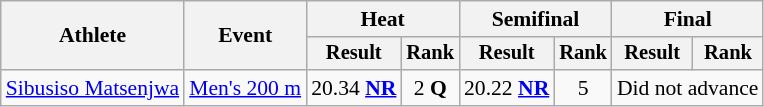<table class="wikitable" style="font-size:90%">
<tr>
<th rowspan="2">Athlete</th>
<th rowspan="2">Event</th>
<th colspan="2">Heat</th>
<th colspan="2">Semifinal</th>
<th colspan="2">Final</th>
</tr>
<tr style="font-size:95%">
<th>Result</th>
<th>Rank</th>
<th>Result</th>
<th>Rank</th>
<th>Result</th>
<th>Rank</th>
</tr>
<tr align=center>
<td align=left><a href='#'>Sibusiso Matsenjwa</a></td>
<td align=left><a href='#'>Men's 200 m</a></td>
<td>20.34 <strong><a href='#'>NR</a></strong></td>
<td>2 <strong>Q</strong></td>
<td>20.22 <strong><a href='#'>NR</a></strong></td>
<td>5</td>
<td colspan="2">Did not advance</td>
</tr>
</table>
